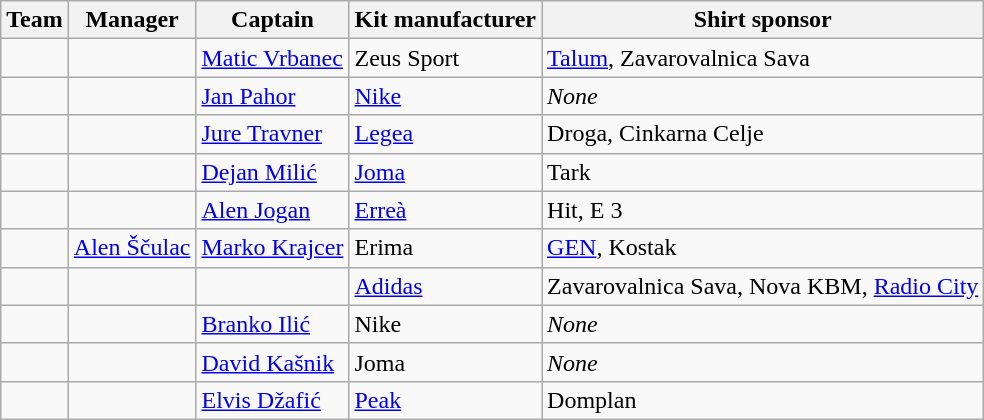<table class="wikitable sortable">
<tr>
<th>Team</th>
<th>Manager</th>
<th>Captain</th>
<th>Kit manufacturer</th>
<th>Shirt sponsor</th>
</tr>
<tr>
<td></td>
<td> </td>
<td> <a href='#'>Matic Vrbanec</a></td>
<td>Zeus Sport</td>
<td><a href='#'>Talum</a>, Zavarovalnica Sava</td>
</tr>
<tr>
<td></td>
<td> </td>
<td> <a href='#'>Jan Pahor</a></td>
<td><a href='#'>Nike</a></td>
<td><em>None</em></td>
</tr>
<tr>
<td></td>
<td> </td>
<td> <a href='#'>Jure Travner</a></td>
<td><a href='#'>Legea</a></td>
<td>Droga, Cinkarna Celje</td>
</tr>
<tr>
<td></td>
<td> </td>
<td> <a href='#'>Dejan Milić</a></td>
<td><a href='#'>Joma</a></td>
<td>Tark</td>
</tr>
<tr>
<td></td>
<td> </td>
<td> <a href='#'>Alen Jogan</a></td>
<td><a href='#'>Erreà</a></td>
<td>Hit, E 3</td>
</tr>
<tr>
<td></td>
<td> <a href='#'>Alen Ščulac</a></td>
<td> <a href='#'>Marko Krajcer</a></td>
<td>Erima</td>
<td><a href='#'>GEN</a>, Kostak</td>
</tr>
<tr>
<td></td>
<td> </td>
<td> </td>
<td><a href='#'>Adidas</a></td>
<td>Zavarovalnica Sava, Nova KBM, <a href='#'>Radio City</a></td>
</tr>
<tr>
<td></td>
<td> </td>
<td> <a href='#'>Branko Ilić</a></td>
<td>Nike</td>
<td><em>None</em></td>
</tr>
<tr>
<td></td>
<td> </td>
<td> <a href='#'>David Kašnik</a></td>
<td>Joma</td>
<td><em>None</em></td>
</tr>
<tr>
<td></td>
<td> </td>
<td> <a href='#'>Elvis Džafić</a></td>
<td><a href='#'>Peak</a></td>
<td>Domplan</td>
</tr>
</table>
